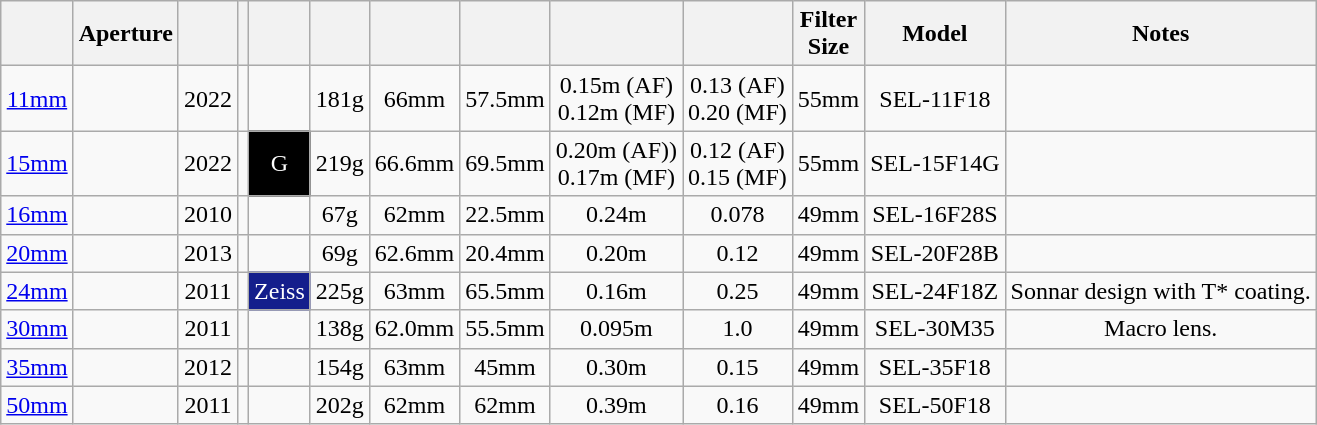<table class="wikitable sortable" style="text-align:center">
<tr>
<th></th>
<th>Aperture</th>
<th></th>
<th></th>
<th></th>
<th></th>
<th></th>
<th></th>
<th></th>
<th></th>
<th>Filter<br>Size</th>
<th>Model</th>
<th>Notes</th>
</tr>
<tr>
<td><a href='#'>11mm</a></td>
<td></td>
<td>2022</td>
<td></td>
<td></td>
<td>181g</td>
<td>66mm</td>
<td>57.5mm</td>
<td>0.15m (AF)<br>0.12m (MF)</td>
<td>0.13 (AF)<br>0.20 (MF)</td>
<td>55mm</td>
<td>SEL-11F18</td>
<td></td>
</tr>
<tr>
<td><a href='#'>15mm</a></td>
<td></td>
<td>2022</td>
<td></td>
<td style="background:#000000; color:white; text-align:center;">G</td>
<td>219g</td>
<td>66.6mm</td>
<td>69.5mm</td>
<td>0.20m (AF))<br>0.17m (MF)</td>
<td>0.12 (AF)<br>0.15 (MF)</td>
<td>55mm</td>
<td>SEL-15F14G</td>
<td></td>
</tr>
<tr>
<td><a href='#'>16mm</a></td>
<td></td>
<td>2010</td>
<td></td>
<td></td>
<td>67g</td>
<td>62mm</td>
<td>22.5mm</td>
<td>0.24m</td>
<td>0.078</td>
<td>49mm</td>
<td>SEL-16F28S</td>
<td></td>
</tr>
<tr>
<td><a href='#'>20mm</a></td>
<td></td>
<td>2013</td>
<td></td>
<td></td>
<td>69g</td>
<td>62.6mm</td>
<td>20.4mm</td>
<td>0.20m</td>
<td>0.12</td>
<td>49mm</td>
<td>SEL-20F28B</td>
<td></td>
</tr>
<tr>
<td><a href='#'>24mm</a></td>
<td></td>
<td>2011</td>
<td></td>
<td style="background:#141E8C; color:white; text-align:center;">Zeiss</td>
<td>225g</td>
<td>63mm</td>
<td>65.5mm</td>
<td>0.16m</td>
<td>0.25</td>
<td>49mm</td>
<td>SEL-24F18Z</td>
<td>Sonnar design with T* coating.</td>
</tr>
<tr>
<td><a href='#'>30mm</a></td>
<td></td>
<td>2011</td>
<td></td>
<td></td>
<td>138g</td>
<td>62.0mm</td>
<td>55.5mm</td>
<td>0.095m</td>
<td>1.0</td>
<td>49mm</td>
<td>SEL-30M35</td>
<td>Macro lens.</td>
</tr>
<tr>
<td><a href='#'>35mm</a></td>
<td></td>
<td>2012</td>
<td></td>
<td></td>
<td>154g</td>
<td>63mm</td>
<td>45mm</td>
<td>0.30m</td>
<td>0.15</td>
<td>49mm</td>
<td>SEL-35F18</td>
<td></td>
</tr>
<tr>
<td><a href='#'>50mm</a></td>
<td></td>
<td>2011</td>
<td></td>
<td></td>
<td>202g</td>
<td>62mm</td>
<td>62mm</td>
<td>0.39m</td>
<td>0.16</td>
<td>49mm</td>
<td>SEL-50F18</td>
<td></td>
</tr>
</table>
